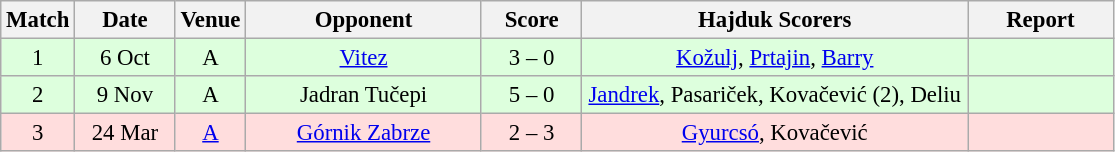<table class="wikitable sortable" style="text-align: center; font-size:95%;">
<tr>
<th width="30">Match</th>
<th width="60">Date<br></th>
<th width="20">Venue<br></th>
<th width="150">Opponent<br></th>
<th width="60">Score<br></th>
<th width="250">Hajduk Scorers</th>
<th width="90" class="unsortable">Report</th>
</tr>
<tr bgcolor="#ddffdd">
<td>1</td>
<td>6 Oct</td>
<td>A </td>
<td> <a href='#'>Vitez</a></td>
<td>3 – 0</td>
<td> <a href='#'>Kožulj</a>, <a href='#'>Prtajin</a>, <a href='#'>Barry</a></td>
<td></td>
</tr>
<tr bgcolor="#ddffdd">
<td>2</td>
<td>9 Nov</td>
<td>A</td>
<td> Jadran Tučepi</td>
<td>5 – 0</td>
<td> <a href='#'>Jandrek</a>, Pasariček, Kovačević (2), Deliu</td>
<td></td>
</tr>
<tr bgcolor="#ffdddd">
<td>3</td>
<td>24 Mar</td>
<td><a href='#'>A</a> </td>
<td> <a href='#'>Górnik Zabrze</a></td>
<td>2 – 3</td>
<td> <a href='#'>Gyurcsó</a>, Kovačević</td>
<td></td>
</tr>
</table>
